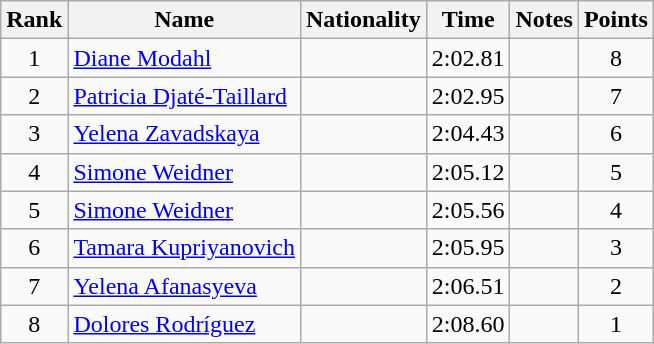<table class="wikitable sortable" style="text-align:center">
<tr>
<th>Rank</th>
<th>Name</th>
<th>Nationality</th>
<th>Time</th>
<th>Notes</th>
<th>Points</th>
</tr>
<tr>
<td>1</td>
<td align=left><a href='#'>Diane Modahl</a></td>
<td align=left></td>
<td>2:02.81</td>
<td></td>
<td>8</td>
</tr>
<tr>
<td>2</td>
<td align=left><a href='#'>Patricia Djaté-Taillard</a></td>
<td align=left></td>
<td>2:02.95</td>
<td></td>
<td>7</td>
</tr>
<tr>
<td>3</td>
<td align=left><a href='#'>Yelena Zavadskaya</a></td>
<td align=left></td>
<td>2:04.43</td>
<td></td>
<td>6</td>
</tr>
<tr>
<td>4</td>
<td align=left><a href='#'>Simone Weidner</a></td>
<td align=left></td>
<td>2:05.12</td>
<td></td>
<td>5</td>
</tr>
<tr>
<td>5</td>
<td align=left><a href='#'>Simone Weidner</a></td>
<td align=left></td>
<td>2:05.56</td>
<td></td>
<td>4</td>
</tr>
<tr>
<td>6</td>
<td align=left><a href='#'>Tamara Kupriyanovich</a></td>
<td align=left></td>
<td>2:05.95</td>
<td></td>
<td>3</td>
</tr>
<tr>
<td>7</td>
<td align=left><a href='#'>Yelena Afanasyeva</a></td>
<td align=left></td>
<td>2:06.51</td>
<td></td>
<td>2</td>
</tr>
<tr>
<td>8</td>
<td align=left><a href='#'>Dolores Rodríguez</a></td>
<td align=left></td>
<td>2:08.60</td>
<td></td>
<td>1</td>
</tr>
</table>
